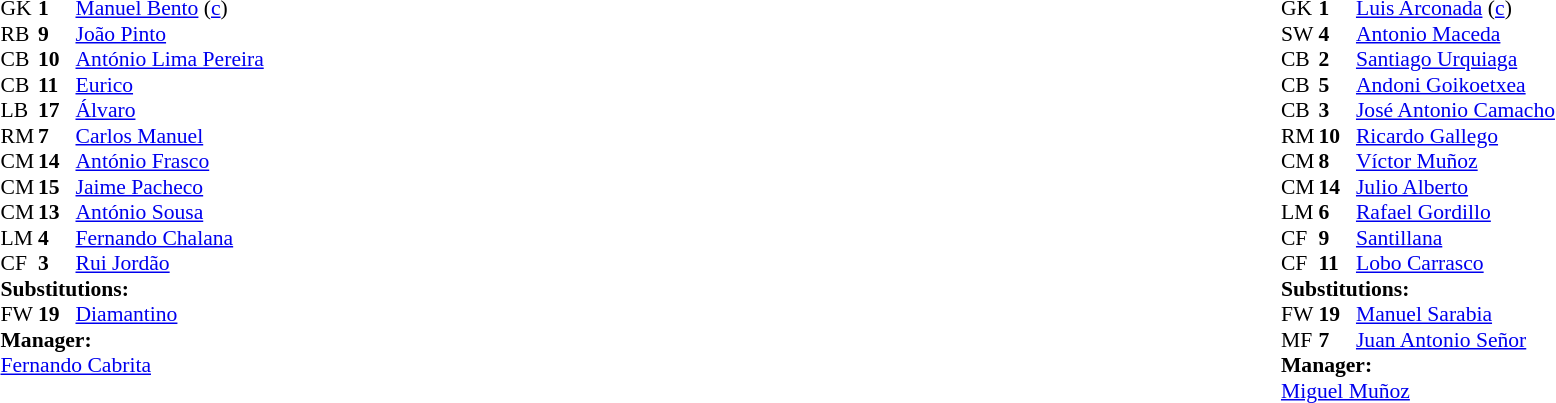<table style="width:100%;">
<tr>
<td style="vertical-align:top; width:40%;"><br><table style="font-size:90%" cellspacing="0" cellpadding="0">
<tr>
<th width="25"></th>
<th width="25"></th>
</tr>
<tr>
<td>GK</td>
<td><strong>1</strong></td>
<td><a href='#'>Manuel Bento</a> (<a href='#'>c</a>)</td>
</tr>
<tr>
<td>RB</td>
<td><strong>9</strong></td>
<td><a href='#'>João Pinto</a></td>
<td></td>
</tr>
<tr>
<td>CB</td>
<td><strong>10</strong></td>
<td><a href='#'>António Lima Pereira</a></td>
</tr>
<tr>
<td>CB</td>
<td><strong>11</strong></td>
<td><a href='#'>Eurico</a></td>
</tr>
<tr>
<td>LB</td>
<td><strong>17</strong></td>
<td><a href='#'>Álvaro</a></td>
</tr>
<tr>
<td>RM</td>
<td><strong>7</strong></td>
<td><a href='#'>Carlos Manuel</a></td>
</tr>
<tr>
<td>CM</td>
<td><strong>14</strong></td>
<td><a href='#'>António Frasco</a></td>
<td></td>
<td></td>
</tr>
<tr>
<td>CM</td>
<td><strong>15</strong></td>
<td><a href='#'>Jaime Pacheco</a></td>
</tr>
<tr>
<td>CM</td>
<td><strong>13</strong></td>
<td><a href='#'>António Sousa</a></td>
</tr>
<tr>
<td>LM</td>
<td><strong>4</strong></td>
<td><a href='#'>Fernando Chalana</a></td>
</tr>
<tr>
<td>CF</td>
<td><strong>3</strong></td>
<td><a href='#'>Rui Jordão</a></td>
</tr>
<tr>
<td colspan=3><strong>Substitutions:</strong></td>
</tr>
<tr>
<td>FW</td>
<td><strong>19</strong></td>
<td><a href='#'>Diamantino</a></td>
<td></td>
<td></td>
</tr>
<tr>
<td colspan=3><strong>Manager:</strong></td>
</tr>
<tr>
<td colspan=3><a href='#'>Fernando Cabrita</a></td>
</tr>
</table>
</td>
<td valign="top"></td>
<td style="vertical-align:top; width:50%;"><br><table style="font-size:90%; margin:auto;" cellspacing="0" cellpadding="0">
<tr>
<th width=25></th>
<th width=25></th>
</tr>
<tr>
<td>GK</td>
<td><strong>1</strong></td>
<td><a href='#'>Luis Arconada</a> (<a href='#'>c</a>)</td>
</tr>
<tr>
<td>SW</td>
<td><strong>4</strong></td>
<td><a href='#'>Antonio Maceda</a></td>
</tr>
<tr>
<td>CB</td>
<td><strong>2</strong></td>
<td><a href='#'>Santiago Urquiaga</a></td>
<td></td>
<td></td>
</tr>
<tr>
<td>CB</td>
<td><strong>5</strong></td>
<td><a href='#'>Andoni Goikoetxea</a></td>
</tr>
<tr>
<td>CB</td>
<td><strong>3</strong></td>
<td><a href='#'>José Antonio Camacho</a></td>
</tr>
<tr>
<td>RM</td>
<td><strong>10</strong></td>
<td><a href='#'>Ricardo Gallego</a></td>
</tr>
<tr>
<td>CM</td>
<td><strong>8</strong></td>
<td><a href='#'>Víctor Muñoz</a></td>
</tr>
<tr>
<td>CM</td>
<td><strong>14</strong></td>
<td><a href='#'>Julio Alberto</a></td>
<td></td>
<td></td>
</tr>
<tr>
<td>LM</td>
<td><strong>6</strong></td>
<td><a href='#'>Rafael Gordillo</a></td>
</tr>
<tr>
<td>CF</td>
<td><strong>9</strong></td>
<td><a href='#'>Santillana</a></td>
</tr>
<tr>
<td>CF</td>
<td><strong>11</strong></td>
<td><a href='#'>Lobo Carrasco</a></td>
<td></td>
</tr>
<tr>
<td colspan=3><strong>Substitutions:</strong></td>
</tr>
<tr>
<td>FW</td>
<td><strong>19</strong></td>
<td><a href='#'>Manuel Sarabia</a></td>
<td></td>
<td></td>
</tr>
<tr>
<td>MF</td>
<td><strong>7</strong></td>
<td><a href='#'>Juan Antonio Señor</a></td>
<td></td>
<td></td>
</tr>
<tr>
<td colspan=3><strong>Manager:</strong></td>
</tr>
<tr>
<td colspan=3><a href='#'>Miguel Muñoz</a></td>
</tr>
</table>
</td>
</tr>
</table>
